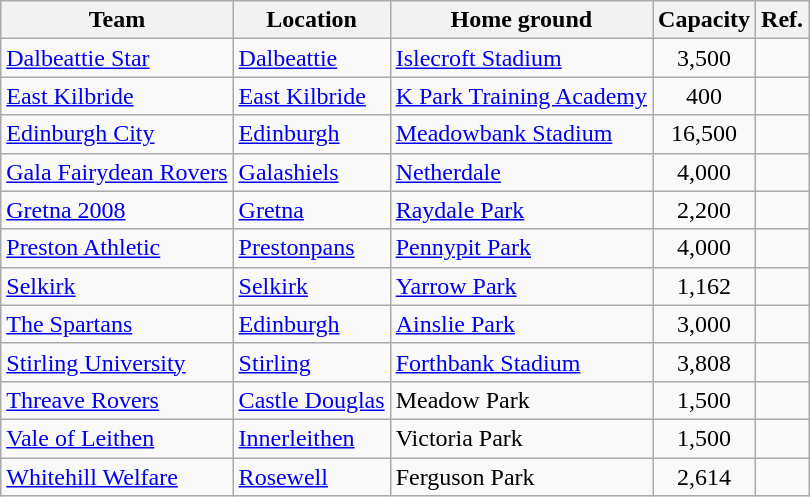<table class="wikitable sortable">
<tr>
<th>Team</th>
<th>Location</th>
<th>Home ground</th>
<th>Capacity</th>
<th>Ref.</th>
</tr>
<tr>
<td><a href='#'>Dalbeattie Star</a></td>
<td><a href='#'>Dalbeattie</a></td>
<td><a href='#'>Islecroft Stadium</a></td>
<td align=center>3,500</td>
<td></td>
</tr>
<tr>
<td><a href='#'>East Kilbride</a></td>
<td><a href='#'>East Kilbride</a></td>
<td><a href='#'>K Park Training Academy</a></td>
<td align=center>400</td>
<td></td>
</tr>
<tr>
<td><a href='#'>Edinburgh City</a></td>
<td><a href='#'>Edinburgh</a></td>
<td><a href='#'>Meadowbank Stadium</a></td>
<td align=center>16,500</td>
<td></td>
</tr>
<tr>
<td><a href='#'>Gala Fairydean Rovers</a></td>
<td><a href='#'>Galashiels</a></td>
<td><a href='#'>Netherdale</a></td>
<td align=center>4,000</td>
<td></td>
</tr>
<tr>
<td><a href='#'>Gretna 2008</a></td>
<td><a href='#'>Gretna</a></td>
<td><a href='#'>Raydale Park</a></td>
<td align=center>2,200</td>
<td></td>
</tr>
<tr>
<td><a href='#'>Preston Athletic</a></td>
<td><a href='#'>Prestonpans</a></td>
<td><a href='#'>Pennypit Park</a></td>
<td align=center>4,000</td>
<td></td>
</tr>
<tr>
<td><a href='#'>Selkirk</a></td>
<td><a href='#'>Selkirk</a></td>
<td><a href='#'>Yarrow Park</a></td>
<td align=center>1,162</td>
<td></td>
</tr>
<tr>
<td><a href='#'>The Spartans</a></td>
<td><a href='#'>Edinburgh</a></td>
<td><a href='#'>Ainslie Park</a></td>
<td align=center>3,000</td>
<td></td>
</tr>
<tr>
<td><a href='#'>Stirling University</a></td>
<td><a href='#'>Stirling</a></td>
<td><a href='#'>Forthbank Stadium</a></td>
<td align=center>3,808</td>
<td></td>
</tr>
<tr>
<td><a href='#'>Threave Rovers</a></td>
<td><a href='#'>Castle Douglas</a></td>
<td>Meadow Park</td>
<td align=center>1,500</td>
<td></td>
</tr>
<tr>
<td><a href='#'>Vale of Leithen</a></td>
<td><a href='#'>Innerleithen</a></td>
<td>Victoria Park</td>
<td align=center>1,500</td>
<td></td>
</tr>
<tr>
<td><a href='#'>Whitehill Welfare</a></td>
<td><a href='#'>Rosewell</a></td>
<td>Ferguson Park</td>
<td align=center>2,614</td>
<td></td>
</tr>
</table>
